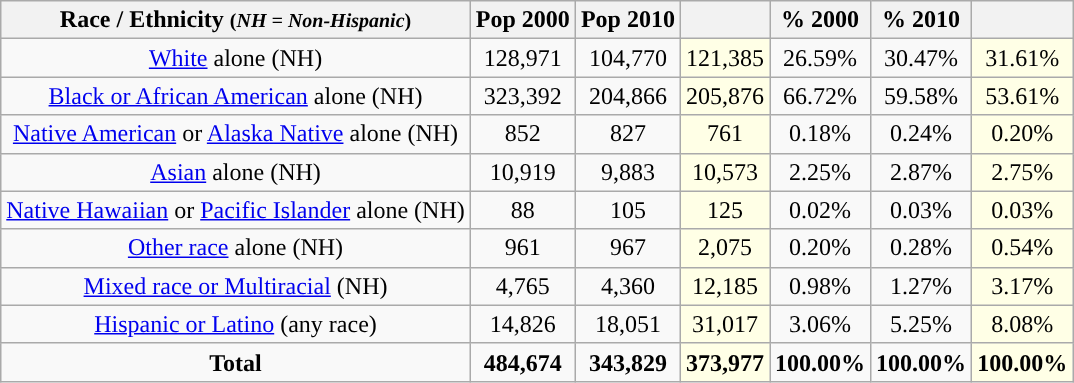<table class="wikitable" style="text-align:center;">
<tr>
<th>Race / Ethnicity <small>(<em>NH = Non-Hispanic</em>)</small></th>
<th>Pop 2000</th>
<th>Pop 2010</th>
<th></th>
<th>% 2000</th>
<th>% 2010</th>
<th></th>
</tr>
<tr>
<td><a href='#'>White</a> alone (NH)</td>
<td>128,971</td>
<td>104,770</td>
<td style='background: #ffffe6;'>121,385</td>
<td>26.59%</td>
<td>30.47%</td>
<td style='background: #ffffe6;'>31.61%</td>
</tr>
<tr>
<td><a href='#'>Black or African American</a> alone (NH)</td>
<td>323,392</td>
<td>204,866</td>
<td style='background: #ffffe6;'>205,876</td>
<td>66.72%</td>
<td>59.58%</td>
<td style='background: #ffffe6;'>53.61%</td>
</tr>
<tr>
<td><a href='#'>Native American</a> or <a href='#'>Alaska Native</a> alone (NH)</td>
<td>852</td>
<td>827</td>
<td style='background: #ffffe6;'>761</td>
<td>0.18%</td>
<td>0.24%</td>
<td style='background: #ffffe6;'>0.20%</td>
</tr>
<tr>
<td><a href='#'>Asian</a> alone (NH)</td>
<td>10,919</td>
<td>9,883</td>
<td style='background: #ffffe6;'>10,573</td>
<td>2.25%</td>
<td>2.87%</td>
<td style='background: #ffffe6;'>2.75%</td>
</tr>
<tr>
<td><a href='#'>Native Hawaiian</a> or <a href='#'>Pacific Islander</a> alone (NH)</td>
<td>88</td>
<td>105</td>
<td style='background: #ffffe6;'>125</td>
<td>0.02%</td>
<td>0.03%</td>
<td style='background: #ffffe6;'>0.03%</td>
</tr>
<tr>
<td><a href='#'>Other race</a> alone (NH)</td>
<td>961</td>
<td>967</td>
<td style='background: #ffffe6;'>2,075</td>
<td>0.20%</td>
<td>0.28%</td>
<td style='background: #ffffe6;'>0.54%</td>
</tr>
<tr>
<td><a href='#'>Mixed race or Multiracial</a> (NH)</td>
<td>4,765</td>
<td>4,360</td>
<td style='background: #ffffe6;'>12,185</td>
<td>0.98%</td>
<td>1.27%</td>
<td style='background: #ffffe6;'>3.17%</td>
</tr>
<tr>
<td><a href='#'>Hispanic or Latino</a> (any race)</td>
<td>14,826</td>
<td>18,051</td>
<td style='background: #ffffe6;'>31,017</td>
<td>3.06%</td>
<td>5.25%</td>
<td style='background: #ffffe6;'>8.08%</td>
</tr>
<tr>
<td><strong>Total</strong></td>
<td><strong>484,674</strong></td>
<td><strong>343,829</strong></td>
<td style='background: #ffffe6;'><strong>373,977</strong></td>
<td><strong>100.00%</strong></td>
<td><strong>100.00%</strong></td>
<td style='background: #ffffe6;'><strong>100.00%</strong></td>
</tr>
</table>
